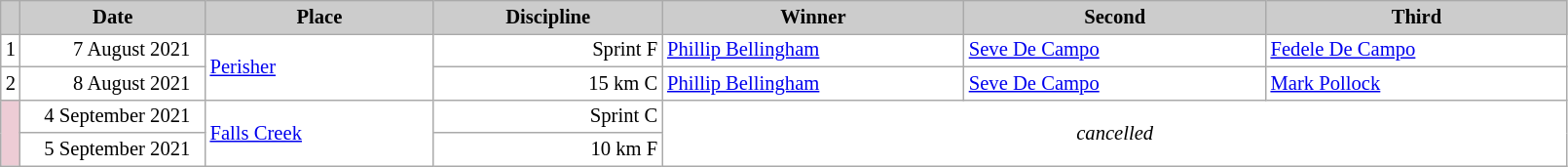<table class="wikitable plainrowheaders" style="background:#fff; font-size:86%; line-height:16px; border:grey solid 1px; border-collapse:collapse;">
<tr style="background:#ccc; text-align:center;">
<th scope="col" style="background:#ccc; width=30 px;"></th>
<th scope="col" style="background:#ccc; width:120px;">Date</th>
<th scope="col" style="background:#ccc; width:150px;">Place</th>
<th scope="col" style="background:#ccc; width:150px;">Discipline</th>
<th scope="col" style="background:#ccc; width:200px;">Winner</th>
<th scope="col" style="background:#ccc; width:200px;">Second</th>
<th scope="col" style="background:#ccc; width:200px;">Third</th>
</tr>
<tr>
<td align=center>1</td>
<td align=right>7 August 2021  </td>
<td rowspan=2> <a href='#'>Perisher</a></td>
<td align=right>Sprint F</td>
<td> <a href='#'>Phillip Bellingham</a></td>
<td> <a href='#'>Seve De Campo</a></td>
<td> <a href='#'>Fedele De Campo</a></td>
</tr>
<tr>
<td align=center>2</td>
<td align=right>8 August 2021  </td>
<td align=right>15 km C</td>
<td> <a href='#'>Phillip Bellingham</a></td>
<td> <a href='#'>Seve De Campo</a></td>
<td> <a href='#'>Mark Pollock</a></td>
</tr>
<tr>
<td rowspan=2 bgcolor="EDCCD5"></td>
<td align=right>4 September 2021  </td>
<td rowspan=2> <a href='#'>Falls Creek</a></td>
<td align=right>Sprint C</td>
<td rowspan=2 colspan=3 align=center><em>cancelled</em></td>
</tr>
<tr>
<td align=right>5 September 2021  </td>
<td align=right>10 km F</td>
</tr>
</table>
